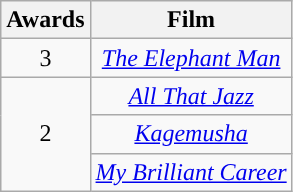<table class="wikitable" style="text-align:center;">
<tr>
<th style="background:">Awards</th>
<th style="background:">Film</th>
</tr>
<tr>
<td>3</td>
<td><em><a href='#'>The Elephant Man</a></em></td>
</tr>
<tr>
<td rowspan="3">2</td>
<td><em><a href='#'>All That Jazz</a></em></td>
</tr>
<tr>
<td><em><a href='#'>Kagemusha</a></em></td>
</tr>
<tr>
<td><em><a href='#'>My Brilliant Career</a></em></td>
</tr>
</table>
